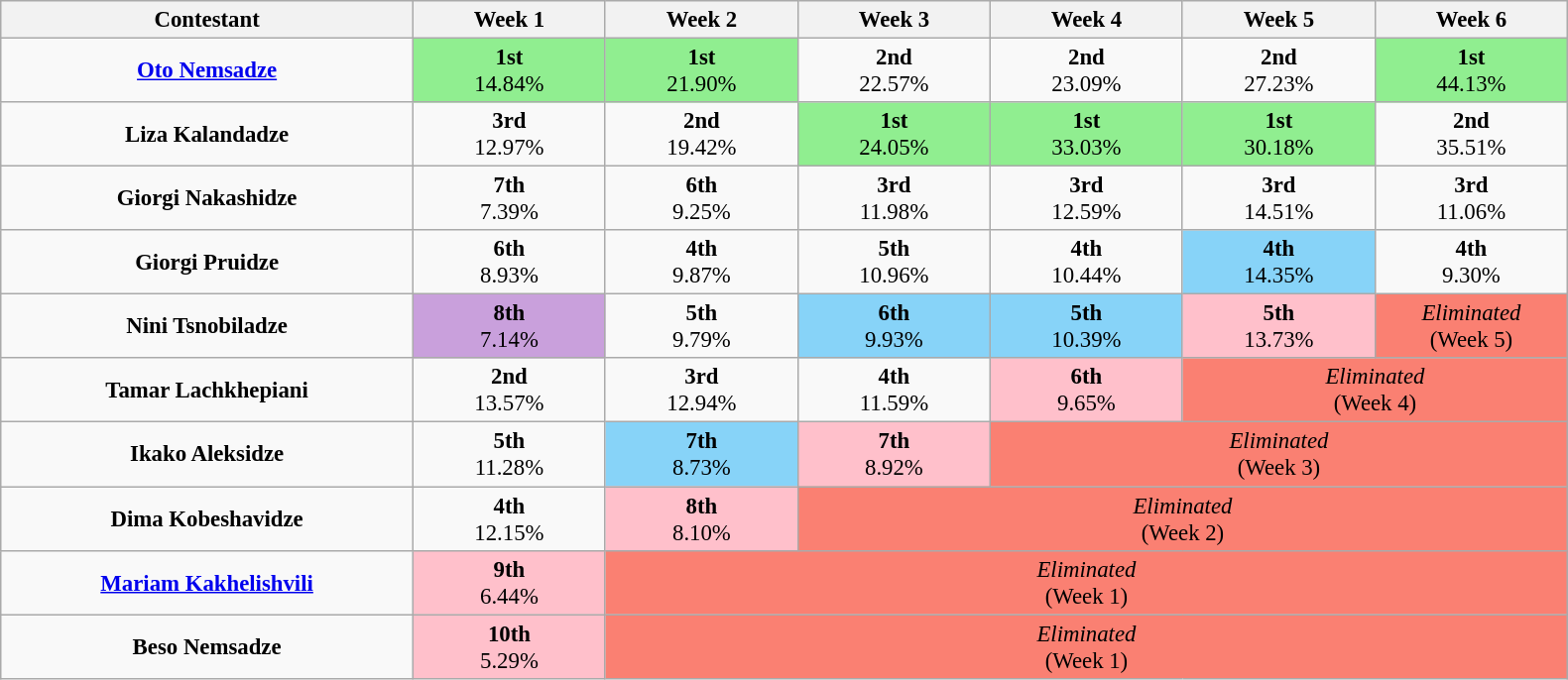<table class="wikitable" style="text-align:center; font-size:95%">
<tr>
<th style="width:15%">Contestant</th>
<th style="width:7%">Week 1</th>
<th style="width:7%">Week 2</th>
<th style="width:7%">Week 3</th>
<th style="width:7%">Week 4</th>
<th style="width:7%">Week 5</th>
<th style="width:7%">Week 6</th>
</tr>
<tr>
<td><strong><a href='#'>Oto Nemsadze</a> </strong></td>
<td style="background:lightgreen"><strong>1st</strong><br>14.84%</td>
<td style="background:lightgreen"><strong>1st</strong><br>21.90%</td>
<td><strong>2nd</strong><br>22.57%</td>
<td><strong>2nd</strong><br>23.09%</td>
<td><strong>2nd</strong><br>27.23%</td>
<td style="background:lightgreen"><strong>1st</strong><br>44.13%</td>
</tr>
<tr>
<td><strong>Liza Kalandadze</strong></td>
<td><strong>3rd</strong><br>12.97%</td>
<td><strong>2nd</strong><br>19.42%</td>
<td style="background:lightgreen"><strong>1st</strong><br>24.05%</td>
<td style="background:lightgreen"><strong>1st</strong><br>33.03%</td>
<td style="background:lightgreen"><strong>1st</strong><br>30.18%</td>
<td><strong>2nd</strong><br>35.51%</td>
</tr>
<tr>
<td><strong>Giorgi Nakashidze</strong></td>
<td><strong>7th</strong><br>7.39%</td>
<td><strong>6th</strong><br>9.25%</td>
<td><strong>3rd</strong><br>11.98%</td>
<td><strong>3rd</strong><br>12.59%</td>
<td><strong>3rd</strong><br>14.51%</td>
<td><strong>3rd</strong><br>11.06%</td>
</tr>
<tr>
<td><strong>Giorgi Pruidze</strong></td>
<td><strong>6th</strong><br>8.93%</td>
<td><strong>4th</strong><br>9.87%</td>
<td><strong>5th</strong><br>10.96%</td>
<td><strong>4th</strong><br>10.44%</td>
<td style="background:#87D3F8"><strong>4th</strong><br>14.35%</td>
<td><strong>4th</strong><br>9.30%</td>
</tr>
<tr>
<td><strong>Nini Tsnobiladze</strong></td>
<td style="background:#C9A0DC"><strong>8th</strong><br>7.14%</td>
<td><strong>5th</strong><br>9.79%</td>
<td style="background:#87D3F8"><strong>6th</strong><br>9.93%</td>
<td style="background:#87D3F8"><strong>5th</strong><br>10.39%</td>
<td style="background:pink"><strong>5th</strong><br>13.73%</td>
<td style="background:#FA8072"><em>Eliminated</em><br>(Week 5)</td>
</tr>
<tr>
<td><strong>Tamar Lachkhepiani</strong></td>
<td><strong>2nd</strong><br>13.57%</td>
<td><strong>3rd</strong><br>12.94%</td>
<td><strong>4th</strong><br>11.59%</td>
<td style="background:pink"><strong>6th</strong><br>9.65%</td>
<td style="background:#FA8072" colspan="2"><em>Eliminated</em><br>(Week 4)</td>
</tr>
<tr>
<td><strong>Ikako Aleksidze</strong></td>
<td><strong>5th</strong><br>11.28%</td>
<td style="background:#87D3F8"><strong>7th</strong><br>8.73%</td>
<td style="background:pink"><strong>7th</strong><br>8.92%</td>
<td style="background:#FA8072" colspan="3"><em>Eliminated</em><br>(Week 3)</td>
</tr>
<tr>
<td><strong>Dima Kobeshavidze </strong></td>
<td><strong>4th</strong><br>12.15%</td>
<td style="background:pink"><strong>8th</strong><br>8.10%</td>
<td style="background:#FA8072" colspan="4"><em>Eliminated</em><br>(Week 2)</td>
</tr>
<tr>
<td><strong><a href='#'>Mariam Kakhelishvili</a></strong></td>
<td style="background:pink"><strong>9th</strong><br>6.44%</td>
<td style="background:#FA8072" colspan="5"><em>Eliminated</em><br>(Week 1)</td>
</tr>
<tr>
<td><strong>Beso Nemsadze</strong></td>
<td style="background:pink"><strong>10th</strong><br>5.29%</td>
<td style="background:#FA8072" colspan="5"><em>Eliminated</em><br>(Week 1)</td>
</tr>
</table>
